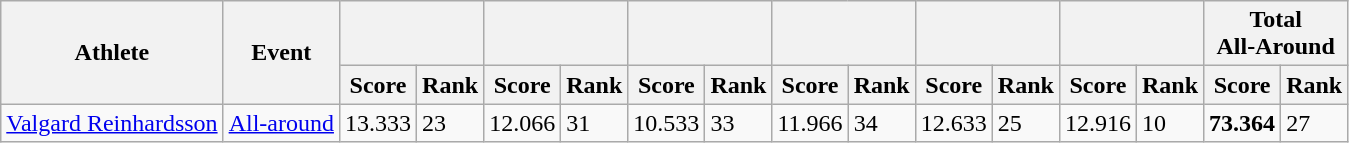<table class="wikitable">
<tr>
<th rowspan="2">Athlete</th>
<th rowspan="2">Event</th>
<th colspan="2"></th>
<th colspan="2"></th>
<th colspan="2"></th>
<th colspan="2"></th>
<th colspan="2"></th>
<th colspan="2"></th>
<th colspan="2">Total<br>All-Around</th>
</tr>
<tr>
<th>Score</th>
<th>Rank</th>
<th>Score</th>
<th>Rank</th>
<th>Score</th>
<th>Rank</th>
<th>Score</th>
<th>Rank</th>
<th>Score</th>
<th>Rank</th>
<th>Score</th>
<th>Rank</th>
<th>Score</th>
<th>Rank</th>
</tr>
<tr>
<td><a href='#'>Valgard Reinhardsson</a></td>
<td rowspan="5"><a href='#'>All-around</a></td>
<td>13.333</td>
<td>23</td>
<td>12.066</td>
<td>31</td>
<td>10.533</td>
<td>33</td>
<td>11.966</td>
<td>34</td>
<td>12.633</td>
<td>25</td>
<td>12.916</td>
<td>10</td>
<td><strong>73.364</strong></td>
<td>27</td>
</tr>
</table>
